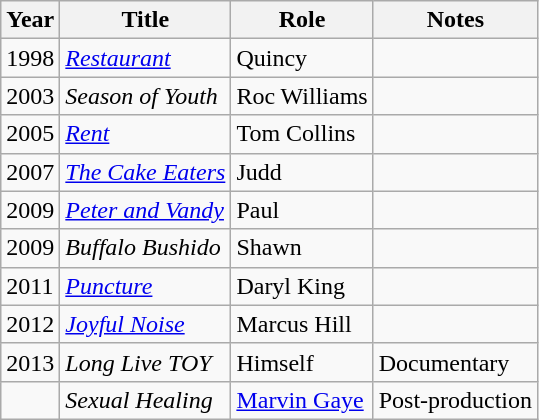<table class="wikitable">
<tr>
<th>Year</th>
<th>Title</th>
<th>Role</th>
<th>Notes</th>
</tr>
<tr>
<td>1998</td>
<td><em><a href='#'>Restaurant</a></em></td>
<td>Quincy</td>
<td></td>
</tr>
<tr>
<td>2003</td>
<td><em>Season of Youth</em></td>
<td>Roc Williams</td>
<td></td>
</tr>
<tr>
<td>2005</td>
<td><em><a href='#'>Rent</a></em></td>
<td>Tom Collins</td>
<td></td>
</tr>
<tr>
<td>2007</td>
<td><em><a href='#'>The Cake Eaters</a></em></td>
<td>Judd</td>
<td></td>
</tr>
<tr>
<td>2009</td>
<td><em><a href='#'>Peter and Vandy</a></em></td>
<td>Paul</td>
<td></td>
</tr>
<tr>
<td>2009</td>
<td><em>Buffalo Bushido</em></td>
<td>Shawn</td>
<td></td>
</tr>
<tr>
<td>2011</td>
<td><em><a href='#'>Puncture</a></em></td>
<td>Daryl King</td>
<td></td>
</tr>
<tr>
<td>2012</td>
<td><em><a href='#'>Joyful Noise</a></em></td>
<td>Marcus Hill</td>
<td></td>
</tr>
<tr>
<td>2013</td>
<td><em>Long Live TOY</em></td>
<td>Himself</td>
<td>Documentary</td>
</tr>
<tr>
<td></td>
<td><em>Sexual Healing</em></td>
<td><a href='#'>Marvin Gaye</a></td>
<td>Post-production</td>
</tr>
</table>
